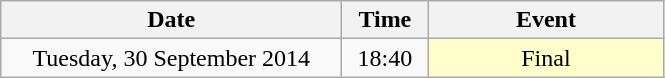<table class = "wikitable" style="text-align:center;">
<tr>
<th width=220>Date</th>
<th width=50>Time</th>
<th width=150>Event</th>
</tr>
<tr>
<td>Tuesday, 30 September 2014</td>
<td>18:40</td>
<td bgcolor=ffffcc>Final</td>
</tr>
</table>
